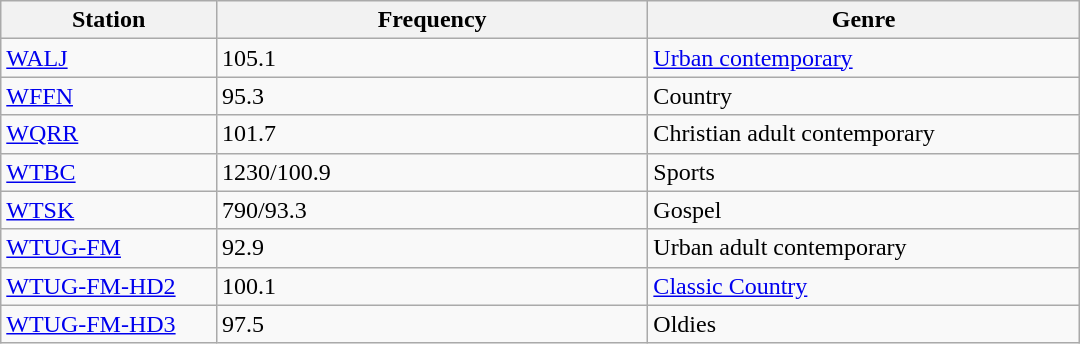<table class="wikitable" style="width:45em;">
<tr>
<th style="width:20%">Station</th>
<th style="width:40%">Frequency</th>
<th style="width:40%">Genre</th>
</tr>
<tr>
<td><a href='#'>WALJ</a></td>
<td>105.1</td>
<td><a href='#'>Urban contemporary</a></td>
</tr>
<tr>
<td><a href='#'>WFFN</a></td>
<td>95.3</td>
<td>Country</td>
</tr>
<tr>
<td><a href='#'>WQRR</a></td>
<td>101.7</td>
<td>Christian adult contemporary</td>
</tr>
<tr>
<td><a href='#'>WTBC</a></td>
<td>1230/100.9</td>
<td>Sports</td>
</tr>
<tr>
<td><a href='#'>WTSK</a></td>
<td>790/93.3</td>
<td>Gospel</td>
</tr>
<tr>
<td><a href='#'>WTUG-FM</a></td>
<td>92.9</td>
<td>Urban adult contemporary</td>
</tr>
<tr>
<td><a href='#'>WTUG-FM-HD2</a></td>
<td>100.1</td>
<td><a href='#'>Classic Country</a></td>
</tr>
<tr>
<td><a href='#'>WTUG-FM-HD3</a></td>
<td>97.5</td>
<td>Oldies</td>
</tr>
</table>
